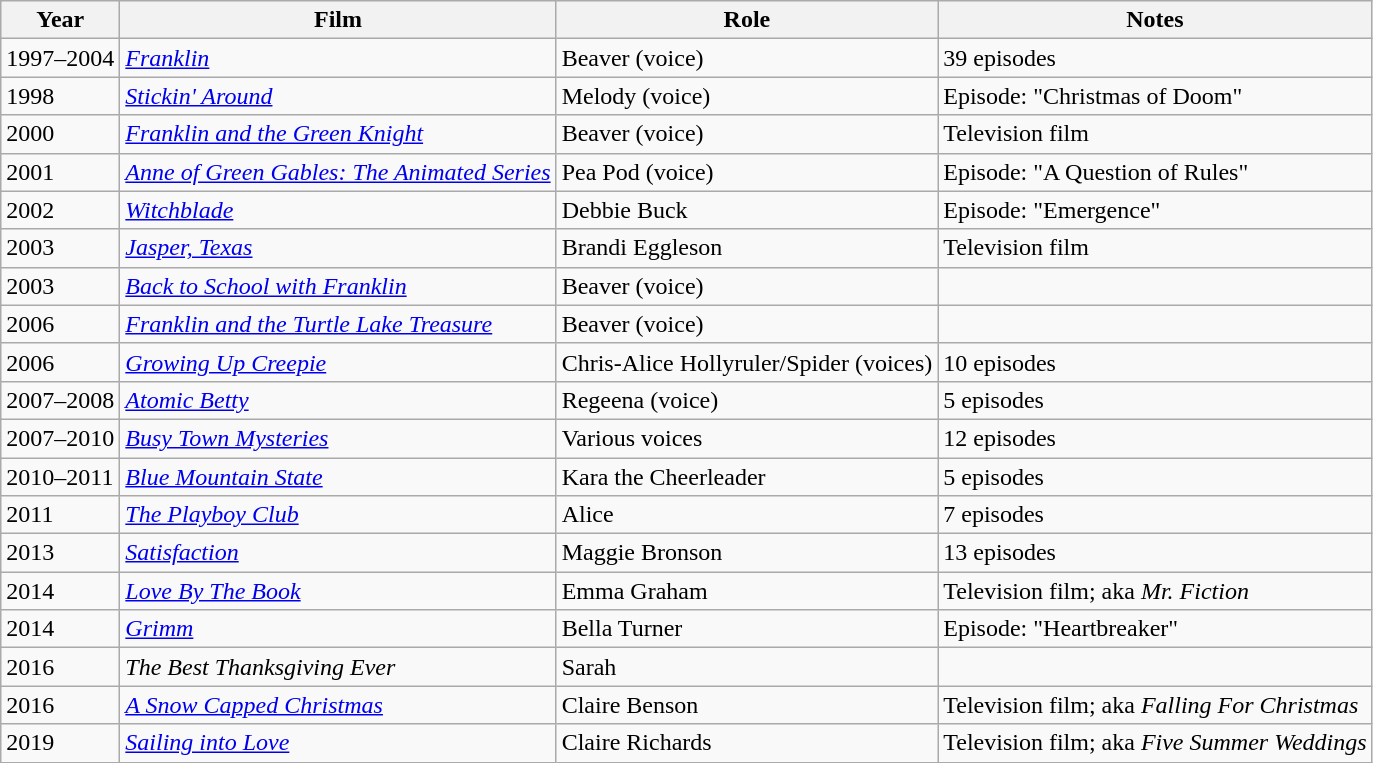<table class="wikitable sortable">
<tr>
<th>Year</th>
<th>Film</th>
<th>Role</th>
<th class="unsortable">Notes</th>
</tr>
<tr>
<td>1997–2004</td>
<td><em><a href='#'>Franklin</a></em></td>
<td>Beaver (voice)</td>
<td>39 episodes</td>
</tr>
<tr>
<td>1998</td>
<td><em><a href='#'>Stickin' Around</a></em></td>
<td>Melody (voice)</td>
<td>Episode: "Christmas of Doom"</td>
</tr>
<tr>
<td>2000</td>
<td><em><a href='#'>Franklin and the Green Knight</a></em></td>
<td>Beaver (voice)</td>
<td>Television film</td>
</tr>
<tr>
<td>2001</td>
<td><em><a href='#'>Anne of Green Gables: The Animated Series</a></em></td>
<td>Pea Pod (voice)</td>
<td>Episode: "A Question of Rules"</td>
</tr>
<tr>
<td>2002</td>
<td><em><a href='#'>Witchblade</a></em></td>
<td>Debbie Buck</td>
<td>Episode: "Emergence"</td>
</tr>
<tr>
<td>2003</td>
<td><em><a href='#'>Jasper, Texas</a></em></td>
<td>Brandi Eggleson</td>
<td>Television film</td>
</tr>
<tr>
<td>2003</td>
<td><em><a href='#'>Back to School with Franklin</a></em></td>
<td>Beaver (voice)</td>
<td></td>
</tr>
<tr>
<td>2006</td>
<td><em><a href='#'>Franklin and the Turtle Lake Treasure</a></em></td>
<td>Beaver (voice)</td>
<td></td>
</tr>
<tr>
<td>2006</td>
<td><em><a href='#'>Growing Up Creepie</a></em></td>
<td>Chris-Alice Hollyruler/Spider (voices)</td>
<td>10 episodes</td>
</tr>
<tr>
<td>2007–2008</td>
<td><em><a href='#'>Atomic Betty</a></em></td>
<td>Regeena (voice)</td>
<td>5 episodes</td>
</tr>
<tr>
<td>2007–2010</td>
<td><em><a href='#'>Busy Town Mysteries</a></em></td>
<td>Various voices</td>
<td>12 episodes</td>
</tr>
<tr>
<td>2010–2011</td>
<td><em><a href='#'>Blue Mountain State</a></em></td>
<td>Kara the Cheerleader</td>
<td>5 episodes</td>
</tr>
<tr>
<td>2011</td>
<td data-sort-value="Playboy Club, The"><em><a href='#'>The Playboy Club</a></em></td>
<td>Alice</td>
<td>7 episodes</td>
</tr>
<tr>
<td>2013</td>
<td><em><a href='#'>Satisfaction</a></em></td>
<td>Maggie Bronson</td>
<td>13 episodes</td>
</tr>
<tr>
<td>2014</td>
<td><em><a href='#'>Love By The Book</a></em></td>
<td>Emma Graham</td>
<td>Television film; aka <em>Mr. Fiction</em></td>
</tr>
<tr>
<td>2014</td>
<td><em><a href='#'>Grimm</a></em></td>
<td>Bella Turner</td>
<td>Episode: "Heartbreaker"</td>
</tr>
<tr>
<td>2016</td>
<td data-sort-value="Best Thanksgiving Ever, The"><em>The Best Thanksgiving Ever</em></td>
<td>Sarah</td>
<td></td>
</tr>
<tr>
<td>2016</td>
<td data-sort-value="Snow Capped Christmas, A"><em><a href='#'>A Snow Capped Christmas</a></em></td>
<td>Claire Benson</td>
<td>Television film; aka <em>Falling For Christmas</em></td>
</tr>
<tr>
<td>2019</td>
<td><em><a href='#'>Sailing into Love</a></em></td>
<td>Claire Richards</td>
<td>Television film; aka <em>Five Summer Weddings</em></td>
</tr>
</table>
